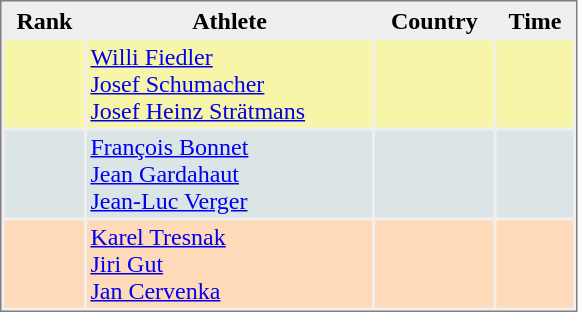<table style="border-style:solid;border-width:1px;border-color:#808080;background-color:#EFEFEF" cellspacing="2" cellpadding="2" width="385px">
<tr bgcolor="#EFEFEF">
<th>Rank</th>
<th>Athlete</th>
<th>Country</th>
<th>Time</th>
</tr>
<tr bgcolor="#F7F6A8" >
<td align=center></td>
<td><a href='#'>Willi Fiedler</a><br><a href='#'>Josef Schumacher</a><br><a href='#'>Josef Heinz Strätmans</a></td>
<td></td>
<td align="right"></td>
</tr>
<tr bgcolor="#DCE5E5">
<td align=center></td>
<td><a href='#'>François Bonnet</a><br><a href='#'>Jean Gardahaut</a><br><a href='#'>Jean-Luc Verger</a></td>
<td></td>
<td align="right"></td>
</tr>
<tr bgcolor="#FFDAB9">
<td align=center></td>
<td><a href='#'>Karel Tresnak</a><br><a href='#'>Jiri Gut</a><br><a href='#'>Jan Cervenka</a></td>
<td></td>
<td align="right"></td>
</tr>
</table>
